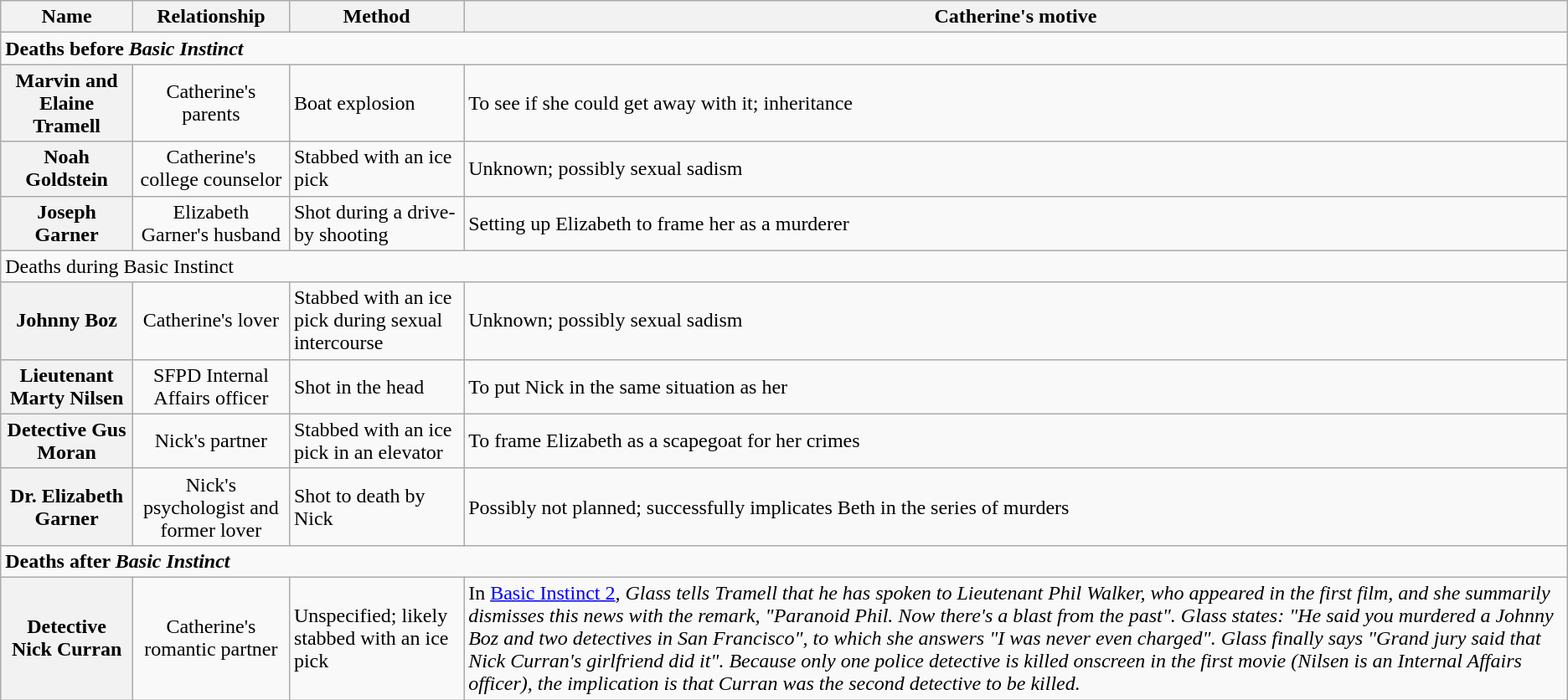<table class="wikitable plainrowheaders">
<tr>
<th scope="col">Name</th>
<th scope="col">Relationship</th>
<th scope="col">Method</th>
<th scope="col">Catherine's motive</th>
</tr>
<tr>
<td colspan="5"><strong>Deaths  before <em>Basic Instinct<strong><em></td>
</tr>
<tr>
<th scope="row" align=center>Marvin and Elaine Tramell</th>
<td align=center>Catherine's parents</td>
<td>Boat explosion</td>
<td>To see if she could get away with it; inheritance</td>
</tr>
<tr>
<th scope="row" align=center>Noah Goldstein</th>
<td align=center>Catherine's college counselor</td>
<td>Stabbed with an ice pick</td>
<td>Unknown; possibly sexual sadism</td>
</tr>
<tr>
<th scope="row" align=center>Joseph Garner</th>
<td align=center>Elizabeth Garner's husband</td>
<td>Shot during a drive-by shooting</td>
<td>Setting up Elizabeth to frame her as a murderer</td>
</tr>
<tr>
<td colspan="5"></strong>Deaths during </em>Basic Instinct</em></strong></td>
</tr>
<tr>
<th scope="row" align=center>Johnny Boz</th>
<td align=center>Catherine's lover</td>
<td>Stabbed with an ice pick during sexual intercourse</td>
<td>Unknown; possibly sexual sadism</td>
</tr>
<tr>
<th scope="row" align=center>Lieutenant Marty Nilsen</th>
<td align=center>SFPD Internal Affairs officer</td>
<td>Shot in the head</td>
<td>To put Nick in the same situation as her</td>
</tr>
<tr>
<th scope="row" align=center>Detective Gus Moran</th>
<td align=center>Nick's partner</td>
<td>Stabbed with an ice pick in an elevator</td>
<td>To frame Elizabeth as a scapegoat for her crimes</td>
</tr>
<tr>
<th scope="row" align=center>Dr. Elizabeth Garner</th>
<td align=center>Nick's psychologist and former lover</td>
<td>Shot to death by Nick</td>
<td>Possibly not planned; successfully implicates Beth in the series of murders</td>
</tr>
<tr>
<td colspan="5"><strong>Deaths after <em>Basic Instinct<strong><em></td>
</tr>
<tr>
<th scope="row" align=center>Detective Nick Curran</th>
<td align=center>Catherine's romantic partner</td>
<td>Unspecified; likely stabbed with an ice pick</td>
<td>In </em><a href='#'>Basic Instinct 2</a><em>, Glass tells Tramell that he has spoken to Lieutenant Phil Walker, who appeared in the first film, and she summarily dismisses this news with the remark, "Paranoid Phil. Now there's a blast from the past". Glass states: "He said you murdered a Johnny Boz and two detectives in San Francisco", to which she answers "I was never even charged". Glass finally says "Grand jury said that Nick Curran's girlfriend did it". Because only one police detective is killed onscreen in the first movie (Nilsen is an Internal Affairs officer), the implication is that Curran was the second detective to be killed.</td>
</tr>
</table>
